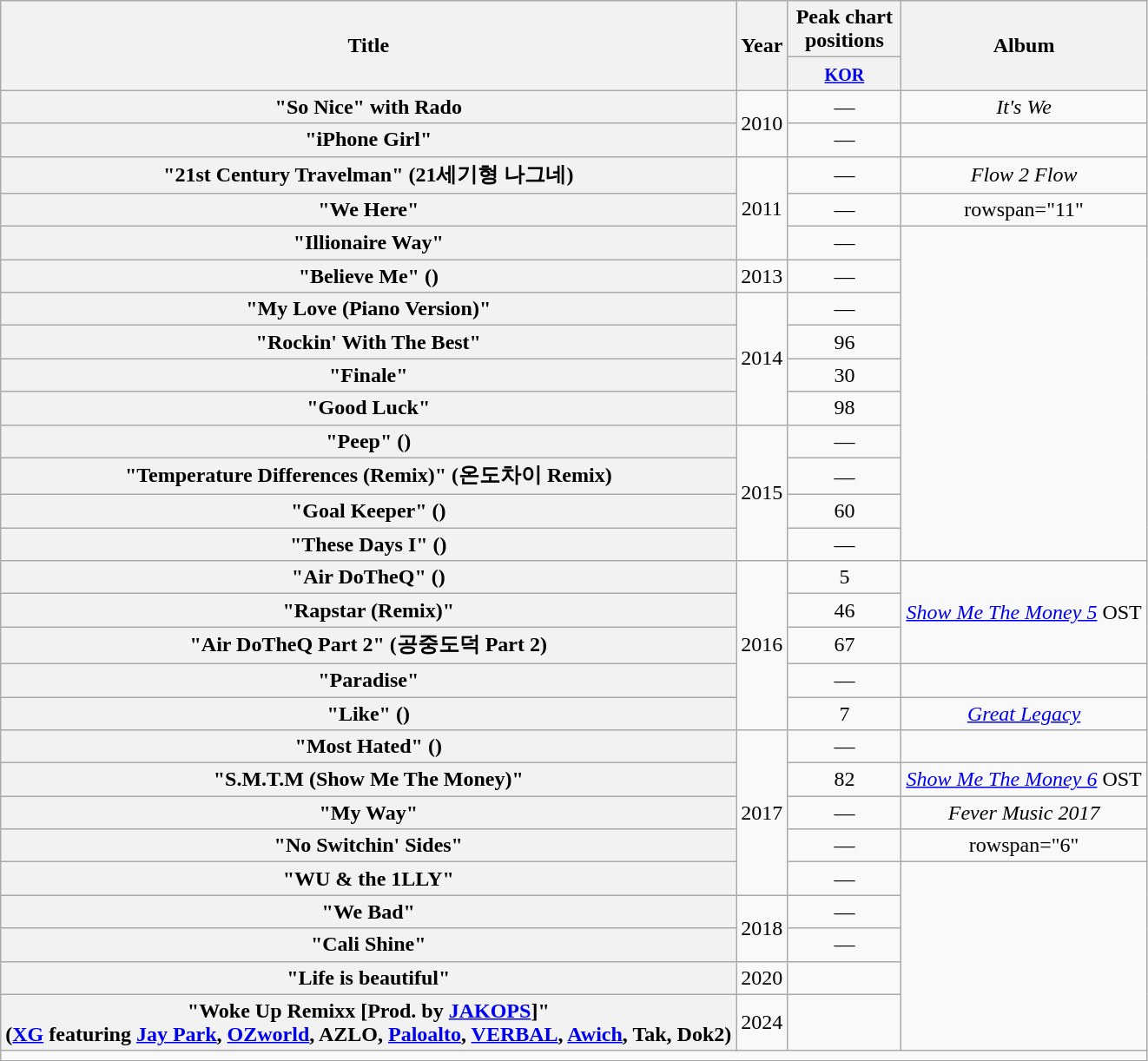<table class="wikitable plainrowheaders" style="text-align:center">
<tr>
<th rowspan="2" scope="col">Title</th>
<th rowspan="2" scope="col">Year</th>
<th colspan="1" scope="col" style="width:5em;">Peak chart positions</th>
<th rowspan="2" scope="col">Album</th>
</tr>
<tr>
<th><small><a href='#'>KOR</a></small><br></th>
</tr>
<tr>
<th scope="row">"So Nice" with Rado</th>
<td rowspan="2">2010</td>
<td>—</td>
<td><em>It's We</em></td>
</tr>
<tr>
<th scope="row">"iPhone Girl"<br></th>
<td>—</td>
<td></td>
</tr>
<tr>
<th scope="row">"21st Century Travelman" (21세기형 나그네)<br></th>
<td rowspan="3">2011</td>
<td>—</td>
<td><em>Flow 2 Flow</em></td>
</tr>
<tr>
<th scope="row">"We Here"<br></th>
<td>—</td>
<td>rowspan="11" </td>
</tr>
<tr>
<th scope="row">"Illionaire Way"<br></th>
<td>—</td>
</tr>
<tr>
<th scope="row">"Believe Me" ()<br></th>
<td>2013</td>
<td>—</td>
</tr>
<tr>
<th scope="row">"My Love (Piano Version)"<br></th>
<td rowspan="4">2014</td>
<td>—</td>
</tr>
<tr>
<th scope="row">"Rockin' With The Best"<br></th>
<td>96</td>
</tr>
<tr>
<th scope="row">"Finale"<br></th>
<td>30</td>
</tr>
<tr>
<th scope="row">"Good Luck"<br></th>
<td>98</td>
</tr>
<tr>
<th scope="row">"Peep" ()<br></th>
<td rowspan="4">2015</td>
<td>—</td>
</tr>
<tr>
<th scope="row">"Temperature Differences (Remix)" (온도차이 Remix)<br></th>
<td>—</td>
</tr>
<tr>
<th scope="row">"Goal Keeper" ()<br></th>
<td>60</td>
</tr>
<tr>
<th scope="row">"These Days I" ()<br></th>
<td>—</td>
</tr>
<tr>
<th scope="row">"Air DoTheQ" ()<br></th>
<td rowspan="5">2016</td>
<td>5</td>
<td rowspan="3"><em><a href='#'>Show Me The Money 5</a></em> OST</td>
</tr>
<tr>
<th scope="row">"Rapstar (Remix)"<br></th>
<td>46</td>
</tr>
<tr>
<th scope="row">"Air DoTheQ Part 2" (공중도덕 Part 2)<br></th>
<td>67</td>
</tr>
<tr>
<th scope="row">"Paradise"<br></th>
<td>—</td>
<td></td>
</tr>
<tr>
<th scope="row">"Like" ()<br></th>
<td>7</td>
<td><em><a href='#'>Great Legacy</a></em></td>
</tr>
<tr>
<th scope="row">"Most Hated" ()<br></th>
<td rowspan="5">2017</td>
<td>—</td>
<td></td>
</tr>
<tr>
<th scope="row">"S.M.T.M (Show Me The Money)"<br></th>
<td>82</td>
<td><em><a href='#'>Show Me The Money 6</a></em> OST</td>
</tr>
<tr>
<th scope="row">"My Way"<br></th>
<td>—</td>
<td><em>Fever Music 2017</em></td>
</tr>
<tr>
<th scope="row">"No Switchin' Sides"<br></th>
<td>—</td>
<td>rowspan="6" </td>
</tr>
<tr>
<th scope="row">"WU & the 1LLY"<br></th>
<td>—</td>
</tr>
<tr>
<th scope="row">"We Bad"<br></th>
<td rowspan="2">2018</td>
<td>—</td>
</tr>
<tr>
<th scope="row">"Cali Shine"<br></th>
<td>—</td>
</tr>
<tr>
<th scope="row">"Life is beautiful" <br> </th>
<td>2020</td>
<td></td>
</tr>
<tr>
<th scope="row">"Woke Up Remixx [Prod. by <a href='#'>JAKOPS</a>]"<br><span>(<a href='#'>XG</a> featuring <a href='#'>Jay Park</a>, <a href='#'>OZworld</a>, AZLO, <a href='#'>Paloalto</a>, <a href='#'>VERBAL</a>, <a href='#'>Awich</a>, Tak, Dok2)</span></th>
<td rowspan="1">2024</td>
<td></td>
</tr>
<tr>
<td colspan="4"></td>
</tr>
<tr>
</tr>
</table>
